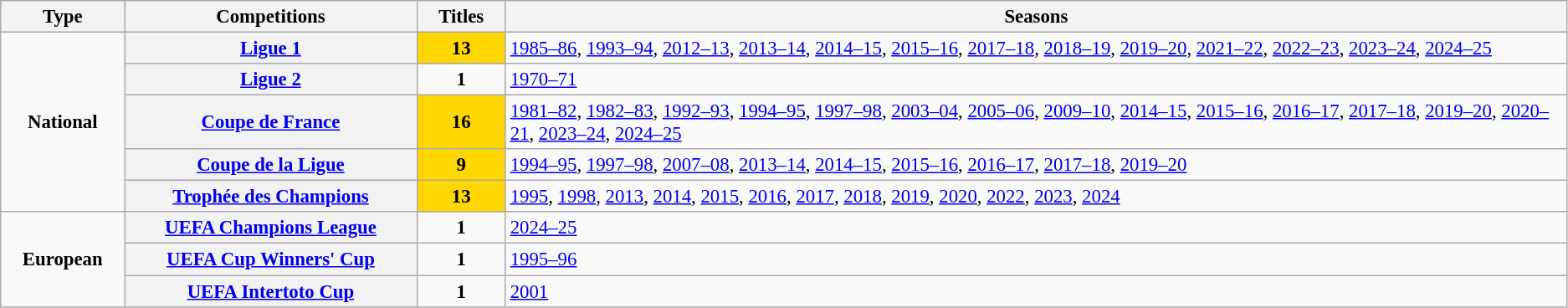<table class="wikitable plainrowheaders" style="font-size:95%; text-align:center;">
<tr>
<th style="width: 1%;">Type</th>
<th style="width: 5%;">Competitions</th>
<th style="width: 1%;">Titles</th>
<th style="width: 21%;">Seasons</th>
</tr>
<tr>
<td rowspan="5"><strong>National</strong></td>
<th scope=col><a href='#'>Ligue 1</a></th>
<td style="background-color:gold"><strong>13</strong></td>
<td align="left"><a href='#'>1985–86</a>, <a href='#'>1993–94</a>, <a href='#'>2012–13</a>, <a href='#'>2013–14</a>, <a href='#'>2014–15</a>, <a href='#'>2015–16</a>, <a href='#'>2017–18</a>, <a href='#'>2018–19</a>, <a href='#'>2019–20</a>, <a href='#'>2021–22</a>, <a href='#'>2022–23</a>, <a href='#'>2023–24</a>, <a href='#'>2024–25</a></td>
</tr>
<tr>
<th scope=col><a href='#'>Ligue 2</a></th>
<td align="center"><strong>1</strong></td>
<td align="left"><a href='#'>1970–71</a></td>
</tr>
<tr>
<th scope=col><a href='#'>Coupe de France</a></th>
<td style="background-color:gold"><strong>16</strong></td>
<td align="left"><a href='#'>1981–82</a>, <a href='#'>1982–83</a>, <a href='#'>1992–93</a>, <a href='#'>1994–95</a>, <a href='#'>1997–98</a>, <a href='#'>2003–04</a>, <a href='#'>2005–06</a>, <a href='#'>2009–10</a>, <a href='#'>2014–15</a>, <a href='#'>2015–16</a>, <a href='#'>2016–17</a>, <a href='#'>2017–18</a>, <a href='#'>2019–20</a>, <a href='#'>2020–21</a>, <a href='#'>2023–24</a>, <a href='#'>2024–25</a></td>
</tr>
<tr>
<th scope=col><a href='#'>Coupe de la Ligue</a></th>
<td style="background-color:gold"><strong>9</strong></td>
<td align="left"><a href='#'>1994–95</a>, <a href='#'>1997–98</a>, <a href='#'>2007–08</a>, <a href='#'>2013–14</a>, <a href='#'>2014–15</a>, <a href='#'>2015–16</a>, <a href='#'>2016–17</a>, <a href='#'>2017–18</a>, <a href='#'>2019–20</a></td>
</tr>
<tr>
<th scope=col><a href='#'>Trophée des Champions</a></th>
<td style="background-color:gold"><strong>13</strong></td>
<td align="left"><a href='#'>1995</a>, <a href='#'>1998</a>, <a href='#'>2013</a>, <a href='#'>2014</a>, <a href='#'>2015</a>, <a href='#'>2016</a>, <a href='#'>2017</a>, <a href='#'>2018</a>, <a href='#'>2019</a>, <a href='#'>2020</a>, <a href='#'>2022</a>, <a href='#'>2023</a>, <a href='#'>2024</a></td>
</tr>
<tr>
<td rowspan="3"><strong>European</strong></td>
<th scope="col"><a href='#'>UEFA Champions League</a></th>
<td align="center"><strong>1</strong></td>
<td align="left"><a href='#'>2024–25</a></td>
</tr>
<tr>
<th scope=col><a href='#'>UEFA Cup Winners' Cup</a></th>
<td align="center"><strong>1</strong></td>
<td align="left"><a href='#'>1995–96</a></td>
</tr>
<tr>
<th scope=col><a href='#'>UEFA Intertoto Cup</a></th>
<td align="center"><strong>1</strong></td>
<td align="left"><a href='#'>2001</a></td>
</tr>
</table>
